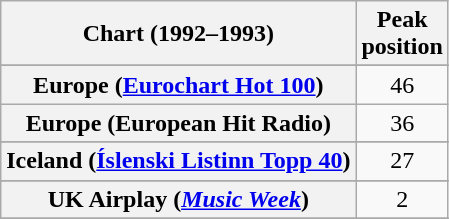<table class="wikitable sortable plainrowheaders" style="text-align:center">
<tr>
<th scope="col">Chart (1992–1993)</th>
<th scope="col">Peak<br>position</th>
</tr>
<tr>
</tr>
<tr>
</tr>
<tr>
</tr>
<tr>
<th scope="row">Europe (<a href='#'>Eurochart Hot 100</a>)</th>
<td>46</td>
</tr>
<tr>
<th scope="row">Europe (European Hit Radio)</th>
<td>36</td>
</tr>
<tr>
</tr>
<tr>
<th scope="row">Iceland (<a href='#'>Íslenski Listinn Topp 40</a>)</th>
<td>27</td>
</tr>
<tr>
</tr>
<tr>
</tr>
<tr>
</tr>
<tr>
<th scope="row">UK Airplay (<em><a href='#'>Music Week</a></em>)</th>
<td>2</td>
</tr>
<tr>
</tr>
<tr>
</tr>
<tr>
</tr>
</table>
